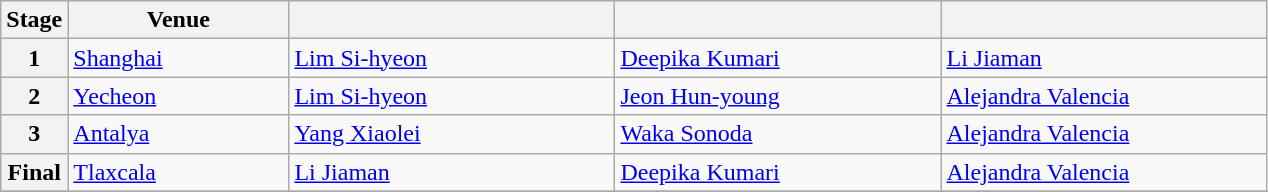<table class="wikitable">
<tr>
<th>Stage</th>
<th width=140>Venue</th>
<th width=210></th>
<th width=210></th>
<th width=210></th>
</tr>
<tr>
<th>1</th>
<td> <a href='#'>Shanghai</a></td>
<td> <a href='#'>Lim Si-hyeon</a></td>
<td> <a href='#'>Deepika Kumari</a></td>
<td> <a href='#'>Li Jiaman</a></td>
</tr>
<tr>
<th>2</th>
<td> <a href='#'>Yecheon</a></td>
<td> <a href='#'>Lim Si-hyeon</a></td>
<td> <a href='#'>Jeon Hun-young</a></td>
<td> <a href='#'>Alejandra Valencia</a></td>
</tr>
<tr>
<th>3</th>
<td> <a href='#'>Antalya</a></td>
<td> <a href='#'>Yang Xiaolei</a></td>
<td> <a href='#'>Waka Sonoda</a></td>
<td> <a href='#'>Alejandra Valencia</a></td>
</tr>
<tr>
<th>Final</th>
<td> <a href='#'>Tlaxcala</a></td>
<td> <a href='#'>Li Jiaman</a></td>
<td> <a href='#'>Deepika Kumari</a></td>
<td> <a href='#'>Alejandra Valencia</a></td>
</tr>
<tr>
</tr>
</table>
